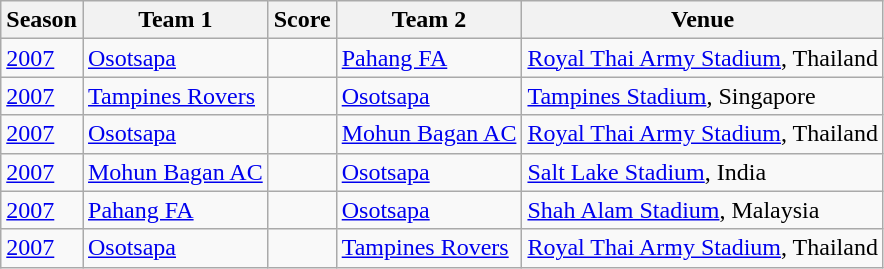<table class="wikitable">
<tr>
<th>Season</th>
<th>Team 1</th>
<th>Score</th>
<th>Team 2</th>
<th>Venue</th>
</tr>
<tr>
<td><a href='#'>2007</a></td>
<td> <a href='#'>Osotsapa</a></td>
<td></td>
<td> <a href='#'>Pahang FA</a></td>
<td><a href='#'>Royal Thai Army Stadium</a>, Thailand</td>
</tr>
<tr>
<td><a href='#'>2007</a></td>
<td> <a href='#'>Tampines Rovers</a></td>
<td></td>
<td> <a href='#'>Osotsapa</a></td>
<td><a href='#'>Tampines Stadium</a>, Singapore</td>
</tr>
<tr>
<td><a href='#'>2007</a></td>
<td> <a href='#'>Osotsapa</a></td>
<td></td>
<td> <a href='#'>Mohun Bagan AC</a></td>
<td><a href='#'>Royal Thai Army Stadium</a>, Thailand</td>
</tr>
<tr>
<td><a href='#'>2007</a></td>
<td> <a href='#'>Mohun Bagan AC</a></td>
<td></td>
<td> <a href='#'>Osotsapa</a></td>
<td><a href='#'>Salt Lake Stadium</a>, India</td>
</tr>
<tr>
<td><a href='#'>2007</a></td>
<td> <a href='#'>Pahang FA</a></td>
<td></td>
<td> <a href='#'>Osotsapa</a></td>
<td><a href='#'>Shah Alam Stadium</a>, Malaysia</td>
</tr>
<tr>
<td><a href='#'>2007</a></td>
<td> <a href='#'>Osotsapa</a></td>
<td></td>
<td> <a href='#'>Tampines Rovers</a></td>
<td><a href='#'>Royal Thai Army Stadium</a>, Thailand</td>
</tr>
</table>
